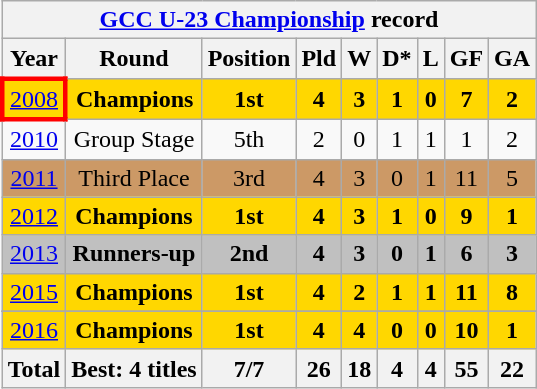<table class="wikitable" style="text-align: center;">
<tr>
<th colspan=10><a href='#'>GCC U-23 Championship</a> record</th>
</tr>
<tr>
<th>Year</th>
<th>Round</th>
<th>Position</th>
<th>Pld</th>
<th>W</th>
<th>D*</th>
<th>L</th>
<th>GF</th>
<th>GA</th>
</tr>
<tr bgcolor=gold>
<td style="border: 3px solid red"> <a href='#'>2008</a></td>
<td><strong>Champions</strong></td>
<td><strong>1st</strong></td>
<td><strong>4</strong></td>
<td><strong>3</strong></td>
<td><strong>1</strong></td>
<td><strong>0</strong></td>
<td><strong>7</strong></td>
<td><strong>2</strong></td>
</tr>
<tr>
<td> <a href='#'>2010</a></td>
<td>Group Stage</td>
<td>5th</td>
<td>2</td>
<td>0</td>
<td>1</td>
<td>1</td>
<td>1</td>
<td>2</td>
</tr>
<tr bgcolor="#cc9966">
<td> <a href='#'>2011</a></td>
<td>Third Place</td>
<td>3rd</td>
<td>4</td>
<td>3</td>
<td>0</td>
<td>1</td>
<td>11</td>
<td>5</td>
</tr>
<tr bgcolor=gold>
<td> <a href='#'>2012</a></td>
<td><strong>Champions</strong></td>
<td><strong>1st</strong></td>
<td><strong>4</strong></td>
<td><strong>3</strong></td>
<td><strong>1</strong></td>
<td><strong>0</strong></td>
<td><strong>9</strong></td>
<td><strong>1</strong></td>
</tr>
<tr bgcolor=silver>
<td> <a href='#'>2013</a></td>
<td><strong>Runners-up</strong></td>
<td><strong>2nd</strong></td>
<td><strong>4</strong></td>
<td><strong>3</strong></td>
<td><strong>0</strong></td>
<td><strong>1</strong></td>
<td><strong>6</strong></td>
<td><strong>3</strong></td>
</tr>
<tr bgcolor=gold>
<td> <a href='#'>2015</a></td>
<td><strong>Champions</strong></td>
<td><strong>1st</strong></td>
<td><strong>4</strong></td>
<td><strong>2</strong></td>
<td><strong>1</strong></td>
<td><strong>1</strong></td>
<td><strong>11</strong></td>
<td><strong>8</strong></td>
</tr>
<tr>
</tr>
<tr bgcolor=gold>
<td> <a href='#'>2016</a></td>
<td><strong>Champions</strong></td>
<td><strong>1st</strong></td>
<td><strong>4</strong></td>
<td><strong>4</strong></td>
<td><strong>0</strong></td>
<td><strong>0</strong></td>
<td><strong>10</strong></td>
<td><strong>1</strong></td>
</tr>
<tr>
<th><strong>Total</strong></th>
<th>Best: 4 titles</th>
<th>7/7</th>
<th>26</th>
<th>18</th>
<th>4</th>
<th>4</th>
<th>55</th>
<th>22</th>
</tr>
</table>
